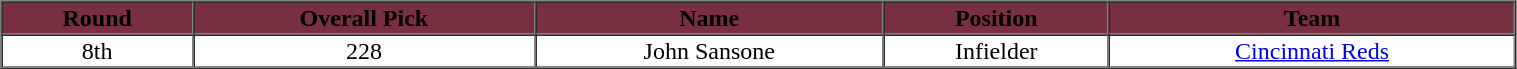<table cellpadding="1" border="1" cellspacing="0" width="80%">
<tr>
<th bgcolor="#782F40"><span>Round</span></th>
<th bgcolor="#782F40"><span>Overall Pick</span></th>
<th bgcolor="#782F40"><span>Name</span></th>
<th bgcolor="#782F40"><span>Position</span></th>
<th bgcolor="#782F40"><span>Team</span></th>
</tr>
<tr align="center">
<td>8th</td>
<td>228</td>
<td>John Sansone</td>
<td>Infielder</td>
<td><a href='#'>Cincinnati Reds</a></td>
</tr>
<tr style="background: #e3e3e3;">
</tr>
<tr>
</tr>
</table>
